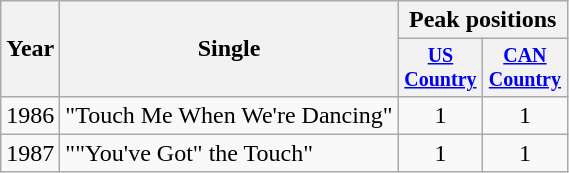<table class="wikitable" style="text-align:center;">
<tr>
<th rowspan="2">Year</th>
<th rowspan="2">Single</th>
<th colspan="2">Peak positions</th>
</tr>
<tr style="font-size:smaller;">
<th width="50"><a href='#'>US Country</a></th>
<th width="50"><a href='#'>CAN Country</a></th>
</tr>
<tr>
<td>1986</td>
<td align="left">"Touch Me When We're Dancing"</td>
<td>1</td>
<td>1</td>
</tr>
<tr>
<td>1987</td>
<td align="left">""You've Got" the Touch"</td>
<td>1</td>
<td>1</td>
</tr>
</table>
